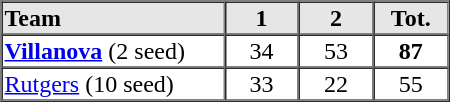<table border=1 cellspacing=0 width=300 style="margin-left:3em;">
<tr style="text-align:center; background-color:#e6e6e6;">
<th align=left width=30%>Team</th>
<th width=10%>1</th>
<th width=10%>2</th>
<th width=10%>Tot.</th>
</tr>
<tr style="text-align:center;">
<td align=left><strong><a href='#'>Villanova</a></strong> (2 seed)</td>
<td>34</td>
<td>53</td>
<td><strong>87</strong></td>
</tr>
<tr style="text-align:center;">
<td align=left><a href='#'>Rutgers</a> (10 seed)</td>
<td>33</td>
<td>22</td>
<td>55</td>
</tr>
<tr style="text-align:center;">
</tr>
</table>
